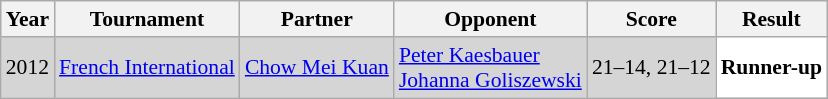<table class="sortable wikitable" style="font-size: 90%;">
<tr>
<th>Year</th>
<th>Tournament</th>
<th>Partner</th>
<th>Opponent</th>
<th>Score</th>
<th>Result</th>
</tr>
<tr style="background:#D5D5D5">
<td align="center">2012</td>
<td align="left"><a href='#'>French International</a></td>
<td align="left"> <a href='#'>Chow Mei Kuan</a></td>
<td align="left"> <a href='#'>Peter Kaesbauer</a> <br>  <a href='#'>Johanna Goliszewski</a></td>
<td align="left">21–14, 21–12</td>
<td style="text-align:left; background:white"> <strong>Runner-up</strong></td>
</tr>
</table>
